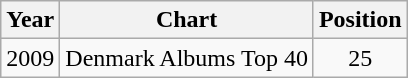<table class="wikitable">
<tr>
<th>Year</th>
<th>Chart</th>
<th>Position</th>
</tr>
<tr>
<td>2009</td>
<td>Denmark Albums Top 40</td>
<td style="text-align:center;">25</td>
</tr>
</table>
